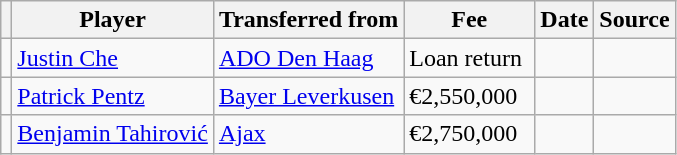<table class="wikitable plainrowheaders sortable">
<tr>
<th></th>
<th scope="col">Player</th>
<th>Transferred from</th>
<th style="width: 80px;">Fee</th>
<th scope="col">Date</th>
<th scope="col">Source</th>
</tr>
<tr>
<td align="center"></td>
<td> <a href='#'>Justin Che</a></td>
<td> <a href='#'>ADO Den Haag</a></td>
<td>Loan return</td>
<td></td>
<td></td>
</tr>
<tr>
<td align="center"></td>
<td> <a href='#'>Patrick Pentz</a></td>
<td> <a href='#'>Bayer Leverkusen</a></td>
<td>€2,550,000</td>
<td></td>
<td></td>
</tr>
<tr>
<td align="center"></td>
<td> <a href='#'>Benjamin Tahirović</a></td>
<td> <a href='#'>Ajax</a></td>
<td>€2,750,000</td>
<td></td>
<td></td>
</tr>
</table>
